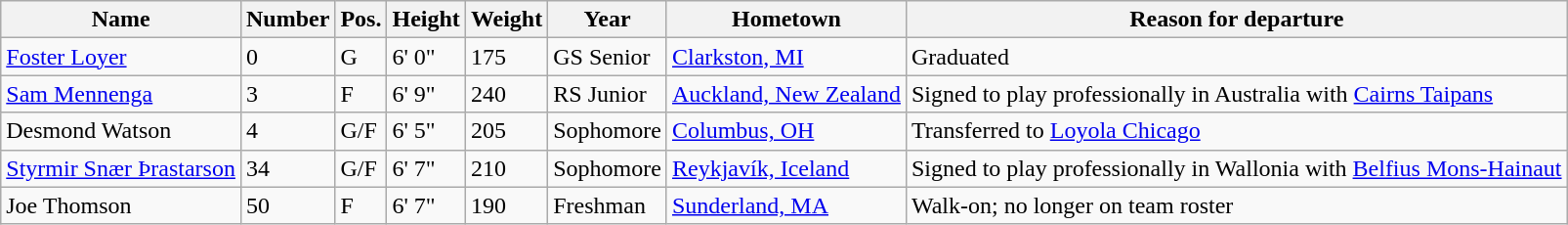<table class="wikitable sortable" border="1">
<tr>
<th>Name</th>
<th>Number</th>
<th>Pos.</th>
<th>Height</th>
<th>Weight</th>
<th>Year</th>
<th>Hometown</th>
<th class="unsortable">Reason for departure</th>
</tr>
<tr>
<td><a href='#'>Foster Loyer</a></td>
<td>0</td>
<td>G</td>
<td>6' 0"</td>
<td>175</td>
<td>GS Senior</td>
<td><a href='#'>Clarkston, MI</a></td>
<td>Graduated</td>
</tr>
<tr>
<td><a href='#'>Sam Mennenga</a></td>
<td>3</td>
<td>F</td>
<td>6' 9"</td>
<td>240</td>
<td>RS Junior</td>
<td><a href='#'>Auckland, New Zealand</a></td>
<td>Signed to play professionally in Australia with <a href='#'>Cairns Taipans</a></td>
</tr>
<tr>
<td>Desmond Watson</td>
<td>4</td>
<td>G/F</td>
<td>6' 5"</td>
<td>205</td>
<td>Sophomore</td>
<td><a href='#'>Columbus, OH</a></td>
<td>Transferred to <a href='#'>Loyola Chicago</a></td>
</tr>
<tr>
<td><a href='#'>Styrmir Snær Þrastarson</a></td>
<td>34</td>
<td>G/F</td>
<td>6' 7"</td>
<td>210</td>
<td>Sophomore</td>
<td><a href='#'>Reykjavík, Iceland</a></td>
<td>Signed to play professionally in Wallonia with <a href='#'>Belfius Mons-Hainaut</a></td>
</tr>
<tr>
<td>Joe Thomson</td>
<td>50</td>
<td>F</td>
<td>6' 7"</td>
<td>190</td>
<td>Freshman</td>
<td><a href='#'>Sunderland, MA</a></td>
<td>Walk-on; no longer on team roster</td>
</tr>
</table>
